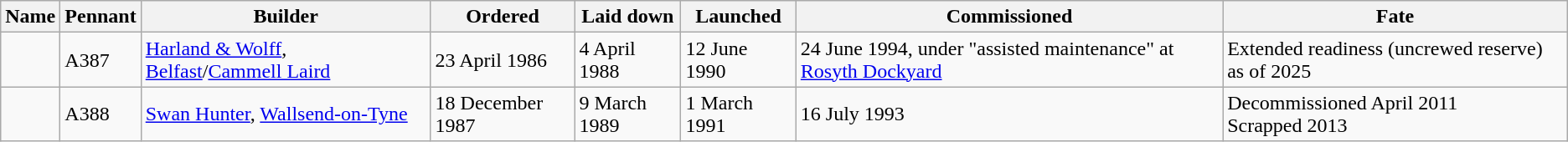<table class="wikitable">
<tr>
<th>Name</th>
<th>Pennant</th>
<th>Builder</th>
<th>Ordered</th>
<th>Laid down</th>
<th>Launched</th>
<th>Commissioned</th>
<th>Fate</th>
</tr>
<tr>
<td></td>
<td>A387</td>
<td><a href='#'>Harland & Wolff</a>, <a href='#'>Belfast</a>/<a href='#'>Cammell Laird</a></td>
<td>23 April 1986</td>
<td>4 April 1988</td>
<td>12 June 1990</td>
<td>24 June 1994, under "assisted maintenance" at <a href='#'>Rosyth Dockyard</a></td>
<td>Extended readiness (uncrewed reserve) as of 2025</td>
</tr>
<tr>
<td></td>
<td>A388</td>
<td><a href='#'>Swan Hunter</a>, <a href='#'>Wallsend-on-Tyne</a></td>
<td>18 December 1987</td>
<td>9 March 1989</td>
<td>1 March 1991</td>
<td>16 July 1993</td>
<td>Decommissioned April 2011<br>Scrapped 2013</td>
</tr>
</table>
